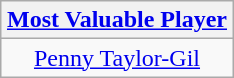<table class=wikitable style="text-align:center; margin:auto">
<tr>
<th><a href='#'>Most Valuable Player</a></th>
</tr>
<tr>
<td> <a href='#'>Penny Taylor-Gil</a></td>
</tr>
</table>
